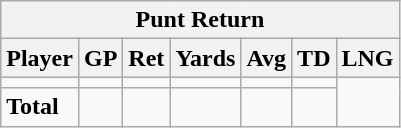<table class="wikitable">
<tr>
<th colspan="7">Punt Return</th>
</tr>
<tr>
<th>Player</th>
<th>GP</th>
<th>Ret</th>
<th>Yards</th>
<th>Avg</th>
<th>TD</th>
<th>LNG</th>
</tr>
<tr>
<td></td>
<td></td>
<td></td>
<td></td>
<td></td>
<td></td>
</tr>
<tr class="sortbottom">
<td><strong>Total</strong></td>
<td></td>
<td></td>
<td></td>
<td></td>
<td></td>
</tr>
</table>
